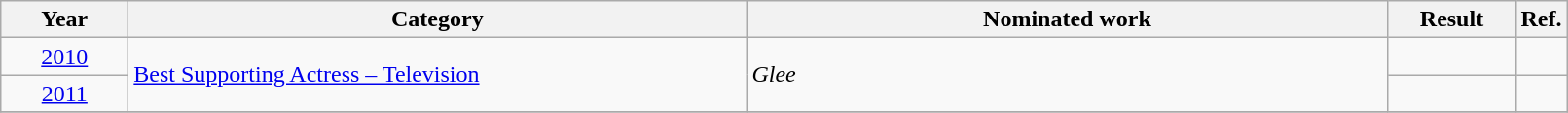<table class=wikitable>
<tr>
<th scope="col" style="width:5em;">Year</th>
<th scope="col" style="width:26em;">Category</th>
<th scope="col" style="width:27em;">Nominated work</th>
<th scope="col" style="width:5em;">Result</th>
<th>Ref.</th>
</tr>
<tr>
<td style="text-align:center;"><a href='#'>2010</a></td>
<td rowspan=2><a href='#'>Best Supporting Actress – Television</a></td>
<td rowspan=2><em>Glee</em></td>
<td></td>
<td style="text-align:center;"></td>
</tr>
<tr>
<td style="text-align:center;"><a href='#'>2011</a></td>
<td></td>
<td style="text-align:center;"></td>
</tr>
<tr>
</tr>
</table>
